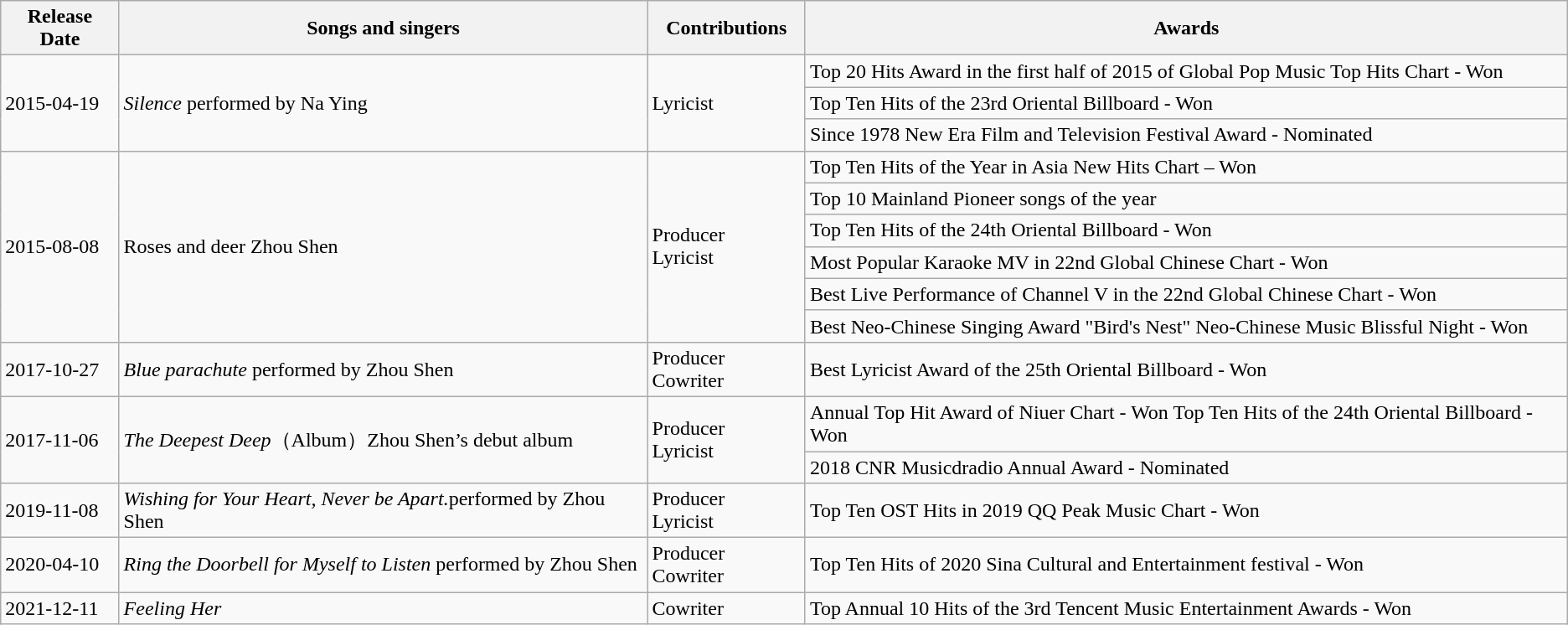<table class="wikitable">
<tr>
<th>Release Date</th>
<th>Songs and singers</th>
<th>Contributions</th>
<th>Awards</th>
</tr>
<tr>
<td rowspan="3">2015-04-19</td>
<td rowspan="3"><em>Silence</em> performed by Na Ying</td>
<td rowspan="3">Lyricist</td>
<td>Top 20 Hits Award in the first half of 2015 of Global Pop Music Top Hits Chart - Won</td>
</tr>
<tr>
<td>Top Ten Hits of the 23rd Oriental Billboard - Won</td>
</tr>
<tr>
<td>Since 1978 New Era Film and Television Festival Award - Nominated</td>
</tr>
<tr>
<td rowspan="6">2015-08-08</td>
<td rowspan="6">Roses and deer Zhou Shen</td>
<td rowspan="6">Producer<br>Lyricist</td>
<td>Top Ten Hits of the Year in Asia New Hits Chart – Won</td>
</tr>
<tr>
<td>Top 10 Mainland Pioneer songs of the year</td>
</tr>
<tr>
<td>Top Ten Hits of the 24th Oriental Billboard - Won</td>
</tr>
<tr>
<td>Most Popular Karaoke MV in 22nd Global Chinese Chart - Won</td>
</tr>
<tr>
<td>Best Live Performance of Channel V in the 22nd Global Chinese Chart - Won</td>
</tr>
<tr>
<td>Best Neo-Chinese Singing Award "Bird's Nest" Neo-Chinese Music Blissful Night - Won</td>
</tr>
<tr>
<td>2017-10-27</td>
<td><em>Blue parachute</em> performed by Zhou Shen</td>
<td>Producer Cowriter</td>
<td>Best Lyricist Award of the 25th Oriental Billboard - Won</td>
</tr>
<tr>
<td rowspan="2">2017-11-06</td>
<td rowspan="2"><em>The Deepest Deep</em>（Album）Zhou Shen’s debut album</td>
<td rowspan="2">Producer<br>Lyricist</td>
<td>Annual Top Hit Award of Niuer Chart - Won Top Ten Hits of the 24th Oriental Billboard - Won</td>
</tr>
<tr>
<td>2018 CNR Musicdradio Annual Award - Nominated</td>
</tr>
<tr>
<td>2019-11-08</td>
<td><em>Wishing for Your Heart, Never be Apart.</em>performed by Zhou Shen</td>
<td>Producer<br>Lyricist</td>
<td>Top Ten OST Hits in 2019 QQ Peak Music Chart - Won</td>
</tr>
<tr>
<td>2020-04-10</td>
<td><em>Ring the Doorbell for Myself to Listen</em> performed by Zhou Shen</td>
<td>Producer<br>Cowriter</td>
<td>Top Ten Hits of 2020 Sina Cultural and Entertainment festival - Won</td>
</tr>
<tr>
<td>2021-12-11</td>
<td><em>Feeling Her</em></td>
<td>Cowriter</td>
<td>Top Annual 10 Hits of the 3rd Tencent Music Entertainment Awards - Won</td>
</tr>
</table>
